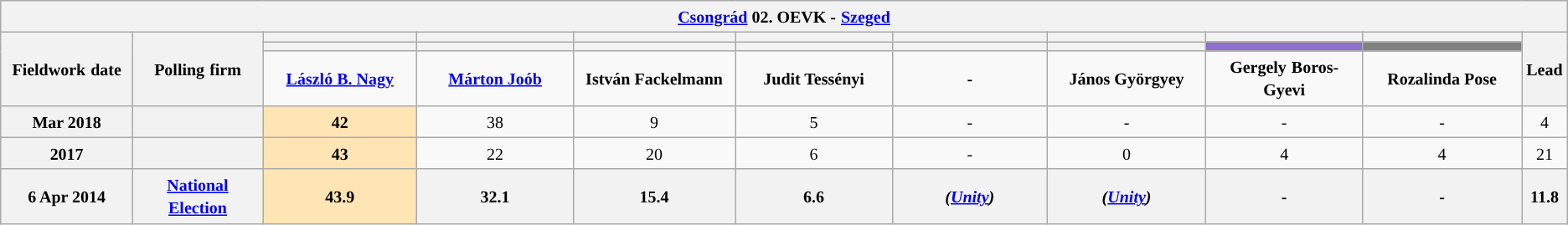<table class="wikitable mw-collapsible mw-collapsed" style="text-align:center">
<tr>
<th colspan="11" style="width: 980pt;"><small><a href='#'>Csongrád</a>  02. OEVK -</small> <small><a href='#'>Szeged</a></small></th>
</tr>
<tr>
<th rowspan="3" style="width: 80pt;"><small>Fieldwork</small> <small>date</small></th>
<th rowspan="3" style="width: 80pt;"><strong><small>Polling</small> <small>firm</small></strong></th>
<th style="width: 100pt;"><small></small></th>
<th style="width: 100pt;"><small> </small></th>
<th style="width: 100pt;"></th>
<th style="width: 100pt;"></th>
<th style="width: 100pt;"></th>
<th style="width: 100pt;"></th>
<th style="width: 100pt;"></th>
<th style="width: 100pt;"></th>
<th rowspan="3" style="width: 20pt;"><small>Lead</small></th>
</tr>
<tr>
<th style="color:inherit;background:"></th>
<th style="color:inherit;background:"></th>
<th style="color:inherit;background:"></th>
<th style="color:inherit;background:"></th>
<th style="color:inherit;background:"></th>
<th style="color:inherit;background:"></th>
<th style="color:inherit;background:#8E6FCE;"></th>
<th style="color:inherit;background:#808080;"></th>
</tr>
<tr>
<td><a href='#'><small><strong>László B. Nagy</strong></small></a></td>
<td><a href='#'><small><strong>Márton Joób</strong></small></a></td>
<td><small><strong>István Fackelmann</strong></small></td>
<td><small><strong>Judit Tessényi</strong></small></td>
<td><small><strong>-</strong></small></td>
<td><small><strong>János Györgyey</strong></small></td>
<td><small><strong>Gergely</strong></small> <small><strong>Boros-Gyevi</strong></small></td>
<td><small><strong>Rozalinda Pose</strong></small></td>
</tr>
<tr>
<th><small>Mar 2018</small></th>
<th><small></small></th>
<td style="background:#FFE5B4"><small><strong>42</strong></small></td>
<td><small>38</small></td>
<td><small>9</small></td>
<td><small>5</small></td>
<td><small>-</small></td>
<td><small>-</small></td>
<td><small>-</small></td>
<td><small>-</small></td>
<td style="background:"><small>4</small></td>
</tr>
<tr>
<th><small>2017</small></th>
<th><small></small></th>
<td style="background:#FFE5B4"><small><strong>43</strong></small></td>
<td><small>22</small></td>
<td><small>20</small></td>
<td><small>6</small></td>
<td><small>-</small></td>
<td><small>0</small></td>
<td><small>4</small></td>
<td><small>4</small></td>
<td style="background:"><small>21</small></td>
</tr>
<tr>
<th><small>6 Apr 2014</small></th>
<th><a href='#'><small>National Election</small></a></th>
<th style="background:#FFE5B4"><small><strong>43.9</strong></small></th>
<th><small>32.1</small></th>
<th><small>15.4</small></th>
<th><small>6.6</small></th>
<th><small><em>(<a href='#'>Unity</a>)</em></small></th>
<th><small><em>(<a href='#'>Unity</a>)</em></small></th>
<th><small>-</small></th>
<th><small>-</small></th>
<th style="background:"><small>11.8</small></th>
</tr>
</table>
